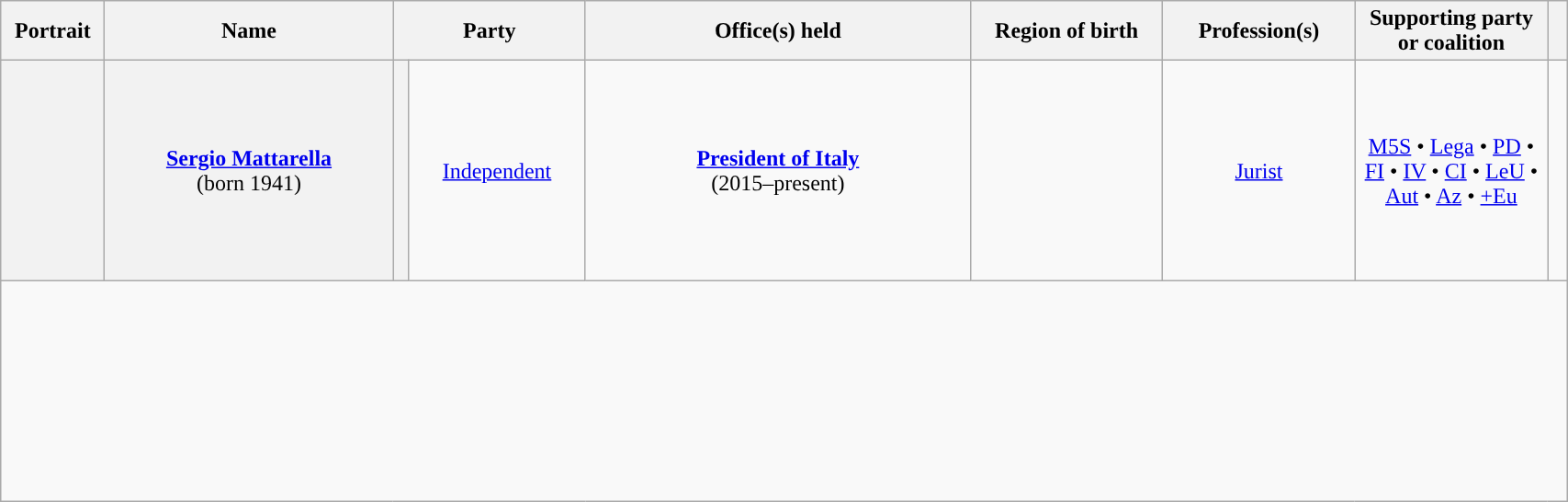<table class="wikitable" style="text-align:center; style=" width="90%">
<tr>
<th width="5%">Portrait</th>
<th width="15%">Name</th>
<th colspan="2" width=10%>Party</th>
<th width="20%">Office(s) held</th>
<th width="10%">Region of birth</th>
<th width="10%">Profession(s)</th>
<th width="10%">Supporting party or coalition</th>
<th width="1%"></th>
</tr>
<tr style="height:10em;">
<th></th>
<th style="font-weight:normal"><strong><a href='#'>Sergio Mattarella</a></strong><br>(born 1941)</th>
<th style="background-color:"></th>
<td><a href='#'>Independent</a></td>
<td><strong><a href='#'>President of Italy</a></strong><br>(2015–present)<br></td>
<td></td>
<td><a href='#'>Jurist</a></td>
<td><a href='#'>M5S</a> • <a href='#'>Lega</a> • <a href='#'>PD</a> • <a href='#'>FI</a> • <a href='#'>IV</a> • <a href='#'>CI</a> • <a href='#'>LeU</a> • <a href='#'>Aut</a> • <a href='#'>Az</a> • <a href='#'>+Eu</a></td>
<td></td>
</tr>
<tr style="height:10em;">
</tr>
</table>
